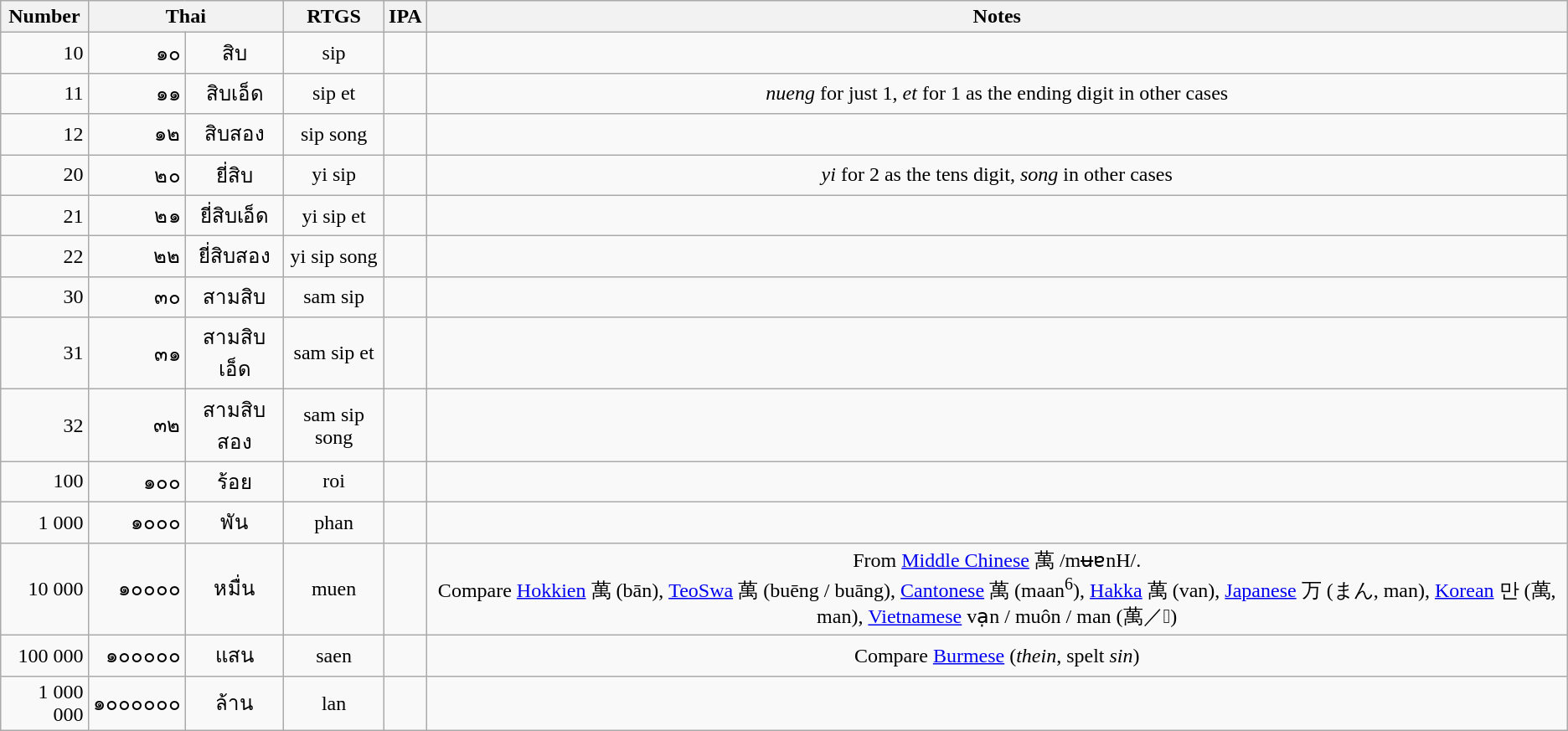<table class="wikitable" style="text-align:center;">
<tr>
<th>Number</th>
<th colspan="2">Thai</th>
<th>RTGS</th>
<th>IPA</th>
<th>Notes</th>
</tr>
<tr>
<td style="text-align:right">10</td>
<td style="text-align:right">๑๐</td>
<td>สิบ</td>
<td>sip</td>
<td></td>
<td></td>
</tr>
<tr>
<td style="text-align:right">11</td>
<td style="text-align:right">๑๑</td>
<td>สิบเอ็ด</td>
<td>sip et</td>
<td></td>
<td><em>nueng</em> for just 1, <em>et</em> for 1 as the ending digit in other cases</td>
</tr>
<tr>
<td style="text-align:right">12</td>
<td style="text-align:right">๑๒</td>
<td>สิบสอง</td>
<td>sip song</td>
<td></td>
<td></td>
</tr>
<tr>
<td style="text-align:right">20</td>
<td style="text-align:right">๒๐</td>
<td>ยี่สิบ</td>
<td>yi sip</td>
<td></td>
<td><em>yi</em> for 2 as the tens digit, <em>song</em> in other cases</td>
</tr>
<tr>
<td style="text-align:right">21</td>
<td style="text-align:right">๒๑</td>
<td>ยี่สิบเอ็ด</td>
<td>yi sip et</td>
<td></td>
<td></td>
</tr>
<tr>
<td style="text-align:right">22</td>
<td style="text-align:right">๒๒</td>
<td>ยี่สิบสอง</td>
<td>yi sip song</td>
<td></td>
<td></td>
</tr>
<tr>
<td style="text-align:right">30</td>
<td style="text-align:right">๓๐</td>
<td>สามสิบ</td>
<td>sam sip</td>
<td></td>
<td></td>
</tr>
<tr>
<td style="text-align:right">31</td>
<td style="text-align:right">๓๑</td>
<td>สามสิบเอ็ด</td>
<td>sam sip et</td>
<td></td>
<td></td>
</tr>
<tr>
<td style="text-align:right">32</td>
<td style="text-align:right">๓๒</td>
<td>สามสิบสอง</td>
<td>sam sip song</td>
<td></td>
<td></td>
</tr>
<tr>
<td style="text-align:right">100</td>
<td style="text-align:right">๑๐๐</td>
<td>ร้อย</td>
<td>roi</td>
<td></td>
<td></td>
</tr>
<tr>
<td style="text-align:right">1 000</td>
<td style="text-align:right">๑๐๐๐</td>
<td>พัน</td>
<td>phan</td>
<td></td>
<td></td>
</tr>
<tr>
<td style="text-align:right">10 000</td>
<td style="text-align:right">๑๐๐๐๐</td>
<td>หมื่น</td>
<td>muen</td>
<td></td>
<td>From <a href='#'>Middle Chinese</a> 萬 /mʉɐnH/.<br>Compare <a href='#'>Hokkien</a> 萬 (bān), <a href='#'>TeoSwa</a> 萬 (buēng / buāng), <a href='#'>Cantonese</a> 萬 (maan<sup>6</sup>), <a href='#'>Hakka</a> 萬 (van), <a href='#'>Japanese</a> 万 (まん, man), <a href='#'>Korean</a> 만 (萬, man), <a href='#'>Vietnamese</a> vạn /  muôn / man (萬／𨷈)</td>
</tr>
<tr>
<td style="text-align:right">100 000</td>
<td style="text-align:right">๑๐๐๐๐๐</td>
<td>แสน</td>
<td>saen</td>
<td></td>
<td>Compare <a href='#'>Burmese</a>  (<em>thein</em>, spelt <em>sin</em>)</td>
</tr>
<tr>
<td style="text-align:right">1 000 000</td>
<td style="text-align:right">๑๐๐๐๐๐๐</td>
<td>ล้าน</td>
<td>lan</td>
<td></td>
<td></td>
</tr>
</table>
